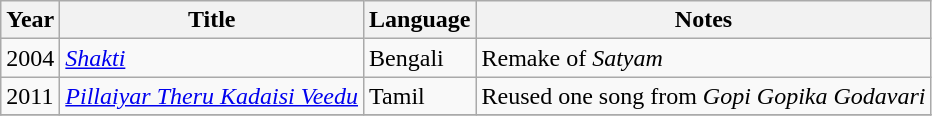<table class="wikitable sortable">
<tr>
<th>Year</th>
<th>Title</th>
<th>Language</th>
<th>Notes</th>
</tr>
<tr>
<td>2004</td>
<td><em><a href='#'>Shakti</a></em></td>
<td>Bengali</td>
<td>Remake of <em>Satyam</em></td>
</tr>
<tr>
<td>2011</td>
<td><em><a href='#'>Pillaiyar Theru Kadaisi Veedu</a></em></td>
<td>Tamil</td>
<td>Reused one song from <em>Gopi Gopika Godavari</em></td>
</tr>
<tr>
</tr>
</table>
